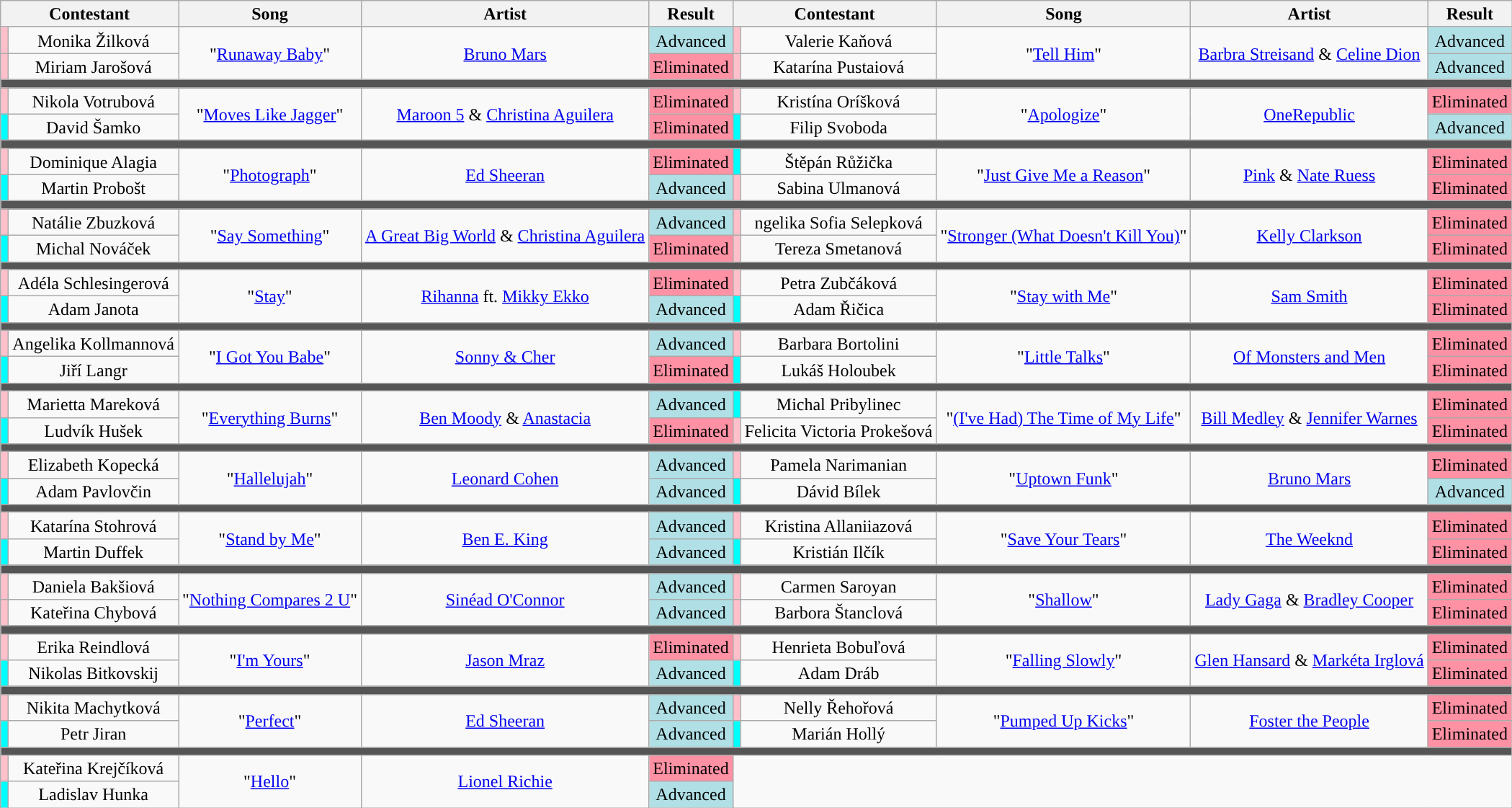<table class="wikitable sortable" style="text-align:center; line-height:17px; width:80%; white-space:nowrap">
<tr>
<th style="width:10%" colspan="2">Contestant</th>
<th style="width:10%">Song</th>
<th style="width:10%">Artist</th>
<th style="width:10%">Result</th>
<th style="width:10%" colspan="2">Contestant</th>
<th style="width:10%">Song</th>
<th style="width:10%">Artist</th>
<th style="width:10%">Result</th>
</tr>
<tr>
<th style="background:pink;"></th>
<td>Monika Žilková</td>
<td rowspan="2">"<a href='#'>Runaway Baby</a>"</td>
<td rowspan="2"><a href='#'>Bruno Mars</a></td>
<td style="background:#B0E0E6;">Advanced</td>
<th style="background:pink;"></th>
<td>Valerie Kaňová</td>
<td rowspan="2">"<a href='#'>Tell Him</a>"</td>
<td rowspan="2"><a href='#'>Barbra Streisand</a> & <a href='#'>Celine Dion</a></td>
<td style="background:#B0E0E6;">Advanced</td>
</tr>
<tr>
<th style="background:pink;"></th>
<td>Miriam Jarošová</td>
<td style="background:#FF91A4;">Eliminated</td>
<th style="background:pink;"></th>
<td>Katarína Pustaiová</td>
<td style="background:#B0E0E6;">Advanced</td>
</tr>
<tr>
<td colspan=10 style="background:#555555;"></td>
</tr>
<tr>
<th style="background:pink;"></th>
<td>Nikola Votrubová</td>
<td rowspan="2">"<a href='#'>Moves Like Jagger</a>"</td>
<td rowspan="2"><a href='#'>Maroon 5</a> & <a href='#'>Christina Aguilera</a></td>
<td style="background:#FF91A4;">Eliminated</td>
<th style="background:pink;"></th>
<td>Kristína Oríšková</td>
<td rowspan="2">"<a href='#'>Apologize</a>"</td>
<td rowspan="2"><a href='#'>OneRepublic</a></td>
<td style="background:#FF91A4;">Eliminated</td>
</tr>
<tr>
<th style="background:cyan;"></th>
<td>David Šamko</td>
<td style="background:#FF91A4;">Eliminated</td>
<th style="background:cyan;"></th>
<td>Filip Svoboda</td>
<td style="background:#B0E0E6;">Advanced</td>
</tr>
<tr>
<td colspan=10 style="background:#555555;"></td>
</tr>
<tr>
<th style="background:pink;"></th>
<td>Dominique Alagia</td>
<td rowspan="2">"<a href='#'>Photograph</a>"</td>
<td rowspan="2"><a href='#'>Ed Sheeran</a></td>
<td style="background:#FF91A4;">Eliminated</td>
<th style="background:cyan;"></th>
<td>Štěpán Růžička</td>
<td rowspan="2">"<a href='#'>Just Give Me a Reason</a>"</td>
<td rowspan="2"><a href='#'>Pink</a> & <a href='#'>Nate Ruess</a></td>
<td style="background:#FF91A4;">Eliminated</td>
</tr>
<tr>
<th style="background:cyan;"></th>
<td>Martin Probošt</td>
<td style="background:#B0E0E6;">Advanced</td>
<th style="background:pink;"></th>
<td>Sabina Ulmanová</td>
<td style="background:#FF91A4;">Eliminated</td>
</tr>
<tr>
<td colspan=10 style="background:#555555;"></td>
</tr>
<tr>
<th style="background:pink;"></th>
<td>Natálie Zbuzková</td>
<td rowspan="2">"<a href='#'>Say Something</a>"</td>
<td rowspan="2"><a href='#'>A Great Big World</a> & <a href='#'>Christina Aguilera</a></td>
<td style="background:#B0E0E6;">Advanced</td>
<th style="background:pink;"></th>
<td>ngelika Sofia Selepková</td>
<td rowspan="2">"<a href='#'>Stronger (What Doesn't Kill You)</a>"</td>
<td rowspan="2"><a href='#'>Kelly Clarkson</a></td>
<td style="background:#FF91A4;">Eliminated</td>
</tr>
<tr>
<th style="background:cyan;"></th>
<td>Michal Nováček</td>
<td style="background:#FF91A4;">Eliminated</td>
<th style="background:pink;"></th>
<td>Tereza Smetanová</td>
<td style="background:#FF91A4;">Eliminated</td>
</tr>
<tr>
<td colspan=10 style="background:#555555;"></td>
</tr>
<tr>
<th style="background:pink;"></th>
<td>Adéla Schlesingerová</td>
<td rowspan="2">"<a href='#'>Stay</a>"</td>
<td rowspan="2"><a href='#'>Rihanna</a> ft. <a href='#'>Mikky Ekko</a></td>
<td style="background:#FF91A4;">Eliminated</td>
<th style="background:pink;"></th>
<td>Petra Zubčáková</td>
<td rowspan="2">"<a href='#'>Stay with Me</a>"</td>
<td rowspan="2"><a href='#'>Sam Smith</a></td>
<td style="background:#FF91A4;">Eliminated</td>
</tr>
<tr>
<th style="background:cyan;"></th>
<td>Adam Janota</td>
<td style="background:#B0E0E6;">Advanced</td>
<th style="background:cyan;"></th>
<td>Adam Řičica</td>
<td style="background:#FF91A4;">Eliminated</td>
</tr>
<tr>
<td colspan=10 style="background:#555555;"></td>
</tr>
<tr>
<th style="background:pink;"></th>
<td>Angelika Kollmannová</td>
<td rowspan="2">"<a href='#'>I Got You Babe</a>"</td>
<td rowspan="2"><a href='#'>Sonny & Cher</a></td>
<td style="background:#B0E0E6;">Advanced</td>
<th style="background:pink;"></th>
<td>Barbara Bortolini</td>
<td rowspan="2">"<a href='#'>Little Talks</a>"</td>
<td rowspan="2"><a href='#'>Of Monsters and Men</a></td>
<td style="background:#FF91A4;">Eliminated</td>
</tr>
<tr>
<th style="background:cyan;"></th>
<td>Jiří Langr</td>
<td style="background:#FF91A4;">Eliminated</td>
<th style="background:cyan;"></th>
<td>Lukáš Holoubek</td>
<td style="background:#FF91A4;">Eliminated</td>
</tr>
<tr>
<td colspan=10 style="background:#555555;"></td>
</tr>
<tr>
<th style="background:pink;"></th>
<td>Marietta Mareková</td>
<td rowspan="2">"<a href='#'>Everything Burns</a>"</td>
<td rowspan="2"><a href='#'>Ben Moody</a> & <a href='#'>Anastacia</a></td>
<td style="background:#B0E0E6;">Advanced</td>
<th style="background:cyan;"></th>
<td>Michal Pribylinec</td>
<td rowspan="2">"<a href='#'>(I've Had) The Time of My Life</a>"</td>
<td rowspan="2"><a href='#'>Bill Medley</a> & <a href='#'>Jennifer Warnes</a></td>
<td style="background:#FF91A4;">Eliminated</td>
</tr>
<tr>
<th style="background:cyan;"></th>
<td>Ludvík Hušek</td>
<td style="background:#FF91A4;">Eliminated</td>
<th style="background:pink;"></th>
<td>Felicita Victoria Prokešová</td>
<td style="background:#FF91A4;">Eliminated</td>
</tr>
<tr>
<td colspan=10 style="background:#555555;"></td>
</tr>
<tr>
<th style="background:pink;"></th>
<td>Elizabeth Kopecká</td>
<td rowspan="2">"<a href='#'>Hallelujah</a>"</td>
<td rowspan="2"><a href='#'>Leonard Cohen</a></td>
<td style="background:#B0E0E6;">Advanced</td>
<th style="background:pink;"></th>
<td>Pamela Narimanian</td>
<td rowspan="2">"<a href='#'>Uptown Funk</a>"</td>
<td rowspan="2"><a href='#'>Bruno Mars</a></td>
<td style="background:#FF91A4;">Eliminated</td>
</tr>
<tr>
<th style="background:cyan;"></th>
<td>Adam Pavlovčin</td>
<td style="background:#B0E0E6;">Advanced</td>
<th style="background:cyan;"></th>
<td>Dávid Bílek</td>
<td style="background:#B0E0E6;">Advanced</td>
</tr>
<tr>
<td colspan=10 style="background:#555555;"></td>
</tr>
<tr>
<th style="background:pink;"></th>
<td>Katarína Stohrová</td>
<td rowspan="2">"<a href='#'>Stand by Me</a>"</td>
<td rowspan="2"><a href='#'>Ben E. King</a></td>
<td style="background:#B0E0E6;">Advanced</td>
<th style="background:pink;"></th>
<td>Kristina Allaniiazová</td>
<td rowspan="2">"<a href='#'>Save Your Tears</a>"</td>
<td rowspan="2"><a href='#'>The Weeknd</a></td>
<td style="background:#FF91A4;">Eliminated</td>
</tr>
<tr>
<th style="background:cyan;"></th>
<td>Martin Duffek</td>
<td style="background:#B0E0E6;">Advanced</td>
<th style="background:cyan;"></th>
<td>Kristián Ilčík</td>
<td style="background:#FF91A4;">Eliminated</td>
</tr>
<tr>
<td colspan=10 style="background:#555555;"></td>
</tr>
<tr>
<th style="background:pink;"></th>
<td>Daniela Bakšiová</td>
<td rowspan="2">"<a href='#'>Nothing Compares 2 U</a>"</td>
<td rowspan="2"><a href='#'>Sinéad O'Connor</a></td>
<td style="background:#B0E0E6;">Advanced</td>
<th style="background:pink;"></th>
<td>Carmen Saroyan</td>
<td rowspan="2">"<a href='#'>Shallow</a>"</td>
<td rowspan="2"><a href='#'>Lady Gaga</a> & <a href='#'>Bradley Cooper</a></td>
<td style="background:#FF91A4;">Eliminated</td>
</tr>
<tr>
<th style="background:pink;"></th>
<td>Kateřina Chybová</td>
<td style="background:#B0E0E6;">Advanced</td>
<th style="background:pink;"></th>
<td>Barbora Štanclová</td>
<td style="background:#FF91A4;">Eliminated</td>
</tr>
<tr>
<td colspan=10 style="background:#555555;"></td>
</tr>
<tr>
<th style="background:pink;"></th>
<td>Erika Reindlová</td>
<td rowspan="2">"<a href='#'>I'm Yours</a>"</td>
<td rowspan="2"><a href='#'>Jason Mraz</a></td>
<td style="background:#FF91A4;">Eliminated</td>
<th style="background:pink;"></th>
<td>Henrieta Bobuľová</td>
<td rowspan="2">"<a href='#'>Falling Slowly</a>"</td>
<td rowspan="2"><a href='#'>Glen Hansard</a> & <a href='#'>Markéta Irglová</a></td>
<td style="background:#FF91A4;">Eliminated</td>
</tr>
<tr>
<th style="background:cyan;"></th>
<td>Nikolas Bitkovskij</td>
<td style="background:#B0E0E6;">Advanced</td>
<th style="background:cyan;"></th>
<td>Adam Dráb</td>
<td style="background:#FF91A4;">Eliminated</td>
</tr>
<tr>
<td colspan=10 style="background:#555555;"></td>
</tr>
<tr>
<th style="background:pink;"></th>
<td>Nikita Machytková</td>
<td rowspan="2">"<a href='#'>Perfect</a>"</td>
<td rowspan="2"><a href='#'>Ed Sheeran</a></td>
<td style="background:#B0E0E6;">Advanced</td>
<th style="background:pink;"></th>
<td>Nelly Řehořová</td>
<td rowspan="2">"<a href='#'>Pumped Up Kicks</a>"</td>
<td rowspan="2"><a href='#'>Foster the People</a></td>
<td style="background:#FF91A4;">Eliminated</td>
</tr>
<tr>
<th style="background:cyan;"></th>
<td>Petr Jiran</td>
<td style="background:#B0E0E6;">Advanced</td>
<th style="background:cyan;"></th>
<td>Marián Hollý</td>
<td style="background:#FF91A4;">Eliminated</td>
</tr>
<tr>
<td colspan=10 style="background:#555555;"></td>
</tr>
<tr>
<th style="background:pink;"></th>
<td>Kateřina Krejčíková</td>
<td rowspan="2">"<a href='#'>Hello</a>"</td>
<td rowspan="2"><a href='#'>Lionel Richie</a></td>
<td style="background:#FF91A4;">Eliminated</td>
</tr>
<tr>
<th style="background:cyan;"></th>
<td>Ladislav Hunka</td>
<td style="background:#B0E0E6;">Advanced</td>
</tr>
</table>
